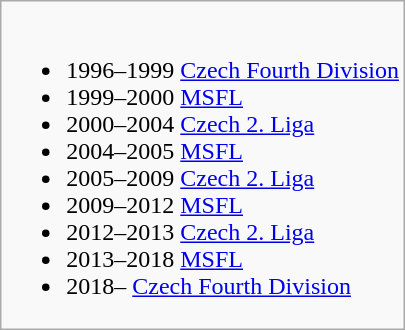<table class="wikitable">
<tr style="vertical-align: top;">
<td><br><ul><li>1996–1999 <a href='#'>Czech Fourth Division</a></li><li>1999–2000 <a href='#'>MSFL</a></li><li>2000–2004 <a href='#'>Czech 2. Liga</a></li><li>2004–2005 <a href='#'>MSFL</a></li><li>2005–2009 <a href='#'>Czech 2. Liga</a></li><li>2009–2012 <a href='#'>MSFL</a></li><li>2012–2013 <a href='#'>Czech 2. Liga</a></li><li>2013–2018 <a href='#'>MSFL</a></li><li>2018– <a href='#'>Czech Fourth Division</a></li></ul></td>
</tr>
</table>
